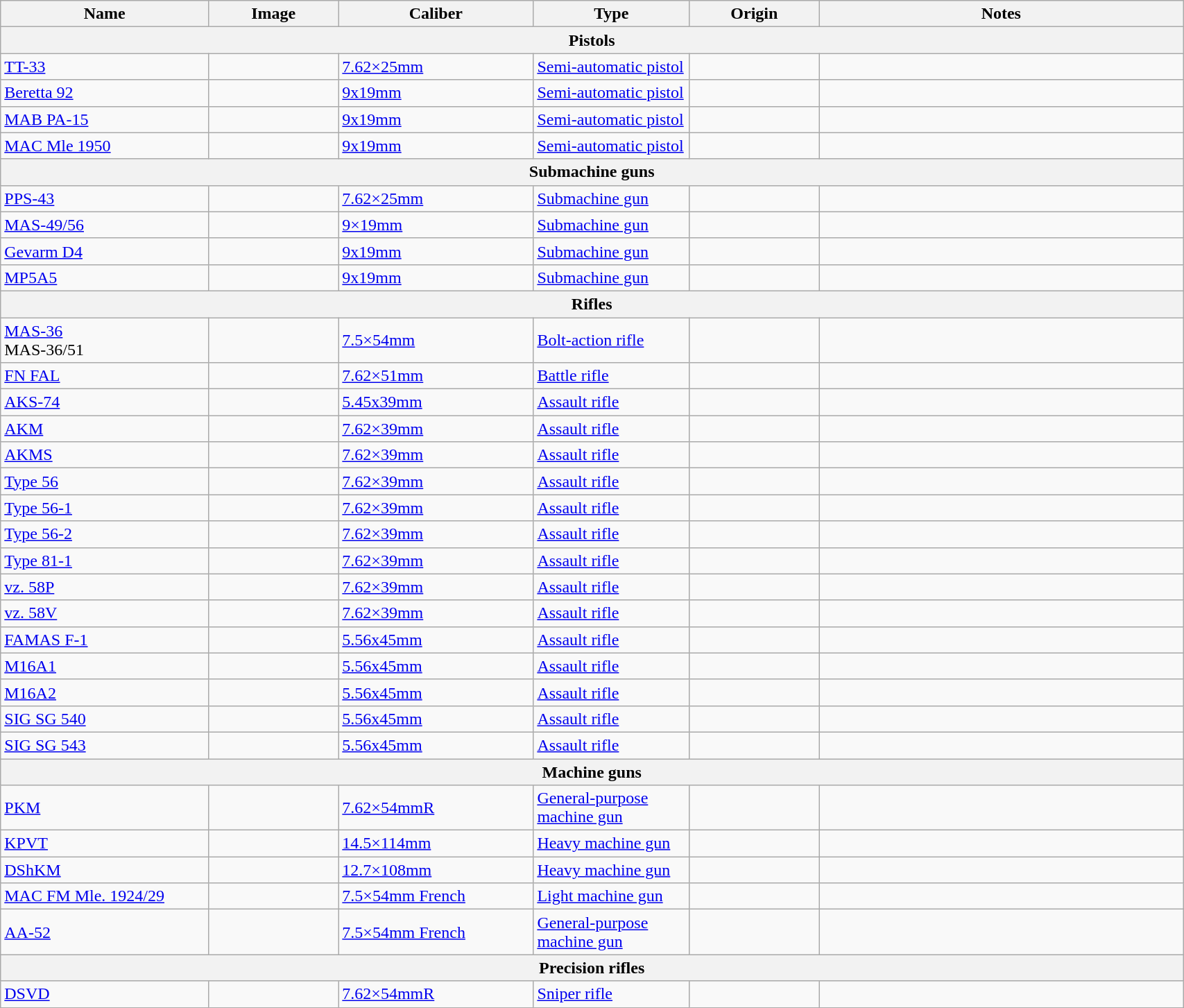<table class="wikitable" style="width:90%;">
<tr>
<th width=16%>Name</th>
<th width=10%>Image</th>
<th width=15%>Caliber</th>
<th width=12%>Type</th>
<th width=10%>Origin</th>
<th width=28%>Notes</th>
</tr>
<tr>
<th colspan="6">Pistols</th>
</tr>
<tr>
<td><a href='#'>TT-33</a></td>
<td></td>
<td><a href='#'>7.62×25mm</a></td>
<td><a href='#'>Semi-automatic pistol</a></td>
<td></td>
<td></td>
</tr>
<tr>
<td><a href='#'>Beretta 92</a></td>
<td></td>
<td><a href='#'>9x19mm</a></td>
<td><a href='#'>Semi-automatic pistol</a></td>
<td></td>
<td></td>
</tr>
<tr>
<td><a href='#'>MAB PA-15</a></td>
<td></td>
<td><a href='#'>9x19mm</a></td>
<td><a href='#'>Semi-automatic pistol</a></td>
<td></td>
<td></td>
</tr>
<tr>
<td><a href='#'>MAC Mle 1950</a></td>
<td></td>
<td><a href='#'>9x19mm</a></td>
<td><a href='#'>Semi-automatic pistol</a></td>
<td></td>
<td></td>
</tr>
<tr>
<th colspan="6">Submachine guns</th>
</tr>
<tr>
<td><a href='#'>PPS-43</a></td>
<td></td>
<td><a href='#'>7.62×25mm</a></td>
<td><a href='#'>Submachine gun</a></td>
<td></td>
<td></td>
</tr>
<tr>
<td><a href='#'>MAS-49/56</a></td>
<td></td>
<td><a href='#'>9×19mm</a></td>
<td><a href='#'>Submachine gun</a></td>
<td></td>
<td></td>
</tr>
<tr>
<td><a href='#'>Gevarm D4</a></td>
<td></td>
<td><a href='#'>9x19mm</a></td>
<td><a href='#'>Submachine gun</a></td>
<td></td>
<td></td>
</tr>
<tr>
<td><a href='#'>MP5A5</a></td>
<td></td>
<td><a href='#'>9x19mm</a></td>
<td><a href='#'>Submachine gun</a></td>
<td></td>
<td></td>
</tr>
<tr>
<th colspan="6">Rifles</th>
</tr>
<tr>
<td><a href='#'>MAS-36</a><br>MAS-36/51</td>
<td></td>
<td><a href='#'>7.5×54mm</a></td>
<td><a href='#'>Bolt-action rifle</a></td>
<td></td>
<td></td>
</tr>
<tr>
<td><a href='#'>FN FAL</a></td>
<td></td>
<td><a href='#'>7.62×51mm</a></td>
<td><a href='#'>Battle rifle</a></td>
<td></td>
<td></td>
</tr>
<tr>
<td><a href='#'>AKS-74</a></td>
<td></td>
<td><a href='#'>5.45x39mm</a></td>
<td><a href='#'>Assault rifle</a></td>
<td></td>
<td></td>
</tr>
<tr>
<td><a href='#'>AKM</a></td>
<td></td>
<td><a href='#'>7.62×39mm</a></td>
<td><a href='#'>Assault rifle</a></td>
<td></td>
<td></td>
</tr>
<tr>
<td><a href='#'>AKMS</a></td>
<td></td>
<td><a href='#'>7.62×39mm</a></td>
<td><a href='#'>Assault rifle</a></td>
<td></td>
<td></td>
</tr>
<tr>
<td><a href='#'>Type 56</a></td>
<td></td>
<td><a href='#'>7.62×39mm</a></td>
<td><a href='#'>Assault rifle</a></td>
<td></td>
<td></td>
</tr>
<tr>
<td><a href='#'>Type 56-1</a></td>
<td></td>
<td><a href='#'>7.62×39mm</a></td>
<td><a href='#'>Assault rifle</a></td>
<td></td>
<td></td>
</tr>
<tr>
<td><a href='#'>Type 56-2</a></td>
<td></td>
<td><a href='#'>7.62×39mm</a></td>
<td><a href='#'>Assault rifle</a></td>
<td></td>
<td></td>
</tr>
<tr>
<td><a href='#'>Type 81-1</a></td>
<td></td>
<td><a href='#'>7.62×39mm</a></td>
<td><a href='#'>Assault rifle</a></td>
<td></td>
<td></td>
</tr>
<tr>
<td><a href='#'>vz. 58P</a></td>
<td></td>
<td><a href='#'>7.62×39mm</a></td>
<td><a href='#'>Assault rifle</a></td>
<td></td>
<td></td>
</tr>
<tr>
<td><a href='#'>vz. 58V</a></td>
<td></td>
<td><a href='#'>7.62×39mm</a></td>
<td><a href='#'>Assault rifle</a></td>
<td></td>
<td></td>
</tr>
<tr>
<td><a href='#'>FAMAS F-1</a></td>
<td></td>
<td><a href='#'>5.56x45mm</a></td>
<td><a href='#'>Assault rifle</a></td>
<td></td>
<td></td>
</tr>
<tr>
<td><a href='#'>M16A1</a></td>
<td></td>
<td><a href='#'>5.56x45mm</a></td>
<td><a href='#'>Assault rifle</a></td>
<td></td>
<td></td>
</tr>
<tr>
<td><a href='#'>M16A2</a></td>
<td></td>
<td><a href='#'>5.56x45mm</a></td>
<td><a href='#'>Assault rifle</a></td>
<td></td>
<td></td>
</tr>
<tr>
<td><a href='#'>SIG SG 540</a></td>
<td></td>
<td><a href='#'>5.56x45mm</a></td>
<td><a href='#'>Assault rifle</a></td>
<td></td>
<td></td>
</tr>
<tr>
<td><a href='#'>SIG SG 543</a></td>
<td></td>
<td><a href='#'>5.56x45mm</a></td>
<td><a href='#'>Assault rifle</a></td>
<td></td>
<td></td>
</tr>
<tr>
<th colspan="6">Machine guns</th>
</tr>
<tr>
<td><a href='#'>PKM</a></td>
<td></td>
<td><a href='#'>7.62×54mmR</a></td>
<td><a href='#'>General-purpose machine gun</a></td>
<td></td>
<td></td>
</tr>
<tr>
<td><a href='#'>KPVT</a></td>
<td></td>
<td><a href='#'>14.5×114mm</a></td>
<td><a href='#'>Heavy machine gun</a></td>
<td></td>
<td></td>
</tr>
<tr>
<td><a href='#'>DShKM</a></td>
<td></td>
<td><a href='#'>12.7×108mm</a></td>
<td><a href='#'>Heavy machine gun</a></td>
<td></td>
<td></td>
</tr>
<tr>
<td><a href='#'>MAC FM Mle. 1924/29</a></td>
<td></td>
<td><a href='#'>7.5×54mm French</a></td>
<td><a href='#'>Light machine gun</a></td>
<td></td>
<td></td>
</tr>
<tr>
<td><a href='#'>AA-52</a></td>
<td></td>
<td><a href='#'>7.5×54mm French</a></td>
<td><a href='#'>General-purpose machine gun</a></td>
<td></td>
<td></td>
</tr>
<tr>
<th colspan="6">Precision rifles</th>
</tr>
<tr>
<td><a href='#'>DSVD</a></td>
<td></td>
<td><a href='#'>7.62×54mmR</a></td>
<td><a href='#'>Sniper rifle</a></td>
<td></td>
<td></td>
</tr>
</table>
